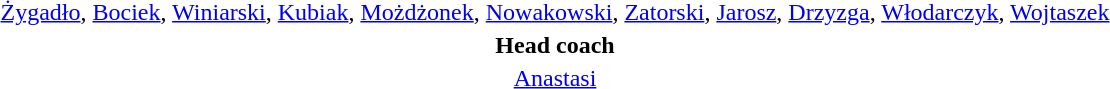<table style="text-align: center; margin-top: 2em; margin-left: auto; margin-right: auto">
<tr>
<td><a href='#'>Żygadło</a>, <a href='#'>Bociek</a>, <a href='#'>Winiarski</a>, <a href='#'>Kubiak</a>, <a href='#'>Możdżonek</a>, <a href='#'>Nowakowski</a>, <a href='#'>Zatorski</a>, <a href='#'>Jarosz</a>, <a href='#'>Drzyzga</a>, <a href='#'>Włodarczyk</a>, <a href='#'>Wojtaszek</a></td>
</tr>
<tr>
<td><strong>Head coach</strong></td>
</tr>
<tr>
<td><a href='#'>Anastasi</a></td>
</tr>
</table>
